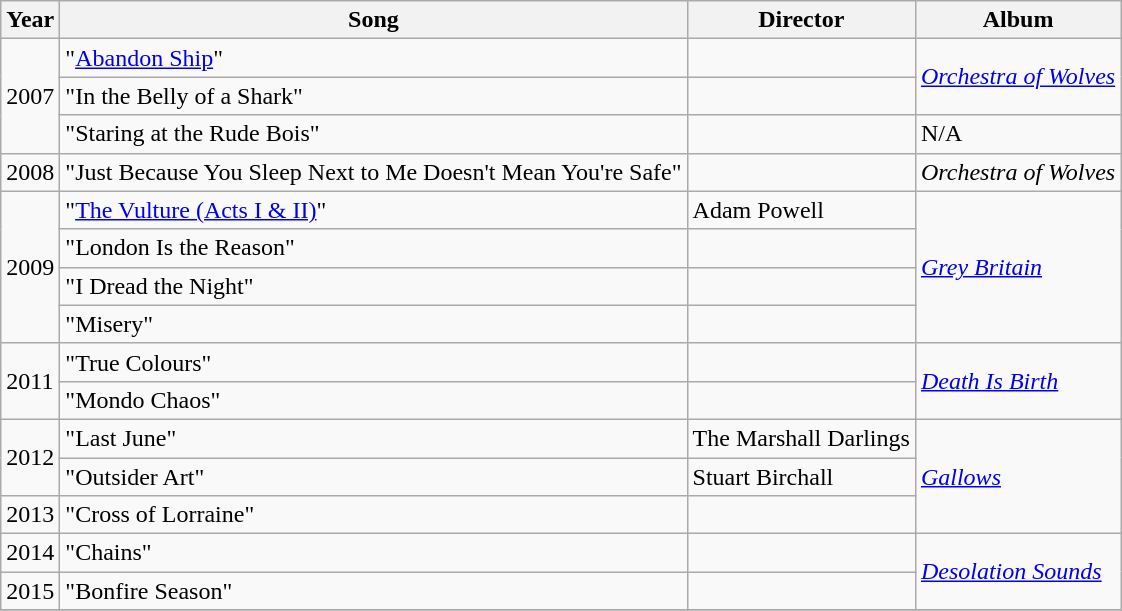<table class="wikitable">
<tr>
<th>Year</th>
<th>Song</th>
<th>Director</th>
<th>Album</th>
</tr>
<tr>
<td rowspan="3">2007</td>
<td>"<a href='#'>Abandon Ship</a>"</td>
<td></td>
<td rowspan="2"><em><a href='#'>Orchestra of Wolves</a></em></td>
</tr>
<tr>
<td>"In the Belly of a Shark"</td>
<td></td>
</tr>
<tr>
<td>"Staring at the Rude Bois"</td>
<td></td>
<td>N/A</td>
</tr>
<tr>
<td>2008</td>
<td>"Just Because You Sleep Next to Me Doesn't Mean You're Safe"</td>
<td></td>
<td><em>Orchestra of Wolves</em></td>
</tr>
<tr>
<td rowspan="4">2009</td>
<td>"<a href='#'>The Vulture (Acts I & II)</a>"</td>
<td>Adam Powell</td>
<td rowspan="4"><em><a href='#'>Grey Britain</a></em></td>
</tr>
<tr>
<td>"London Is the Reason"</td>
<td></td>
</tr>
<tr>
<td>"I Dread the Night"</td>
<td></td>
</tr>
<tr>
<td>"Misery"</td>
<td></td>
</tr>
<tr>
<td rowspan="2">2011</td>
<td>"True Colours"</td>
<td></td>
<td rowspan="2"><em><a href='#'>Death Is Birth</a></em></td>
</tr>
<tr>
<td>"Mondo Chaos"</td>
<td></td>
</tr>
<tr>
<td rowspan="2">2012</td>
<td>"Last June"</td>
<td>The Marshall Darlings</td>
<td rowspan="3"><em><a href='#'>Gallows</a></em></td>
</tr>
<tr>
<td>"Outsider Art"</td>
<td>Stuart Birchall</td>
</tr>
<tr>
<td>2013</td>
<td>"Cross of Lorraine"</td>
</tr>
<tr>
<td>2014</td>
<td>"Chains"</td>
<td></td>
<td rowspan="2"><em><a href='#'>Desolation Sounds</a></em></td>
</tr>
<tr>
<td>2015</td>
<td>"Bonfire Season"</td>
<td></td>
</tr>
<tr>
</tr>
</table>
